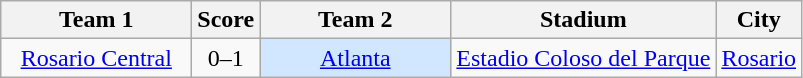<table class= "wikitable"; style= text-align:center;>
<tr>
<th width= 120px>Team 1</th>
<th width=>Score</th>
<th width= 120px>Team 2</th>
<th width=>Stadium</th>
<th width=>City</th>
</tr>
<tr>
<td><a href='#'>Rosario Central</a></td>
<td>0–1</td>
<td bgcolor=#d0e7ff><a href='#'>Atlanta</a></td>
<td><a href='#'>Estadio Coloso del Parque</a></td>
<td><a href='#'>Rosario</a></td>
</tr>
</table>
